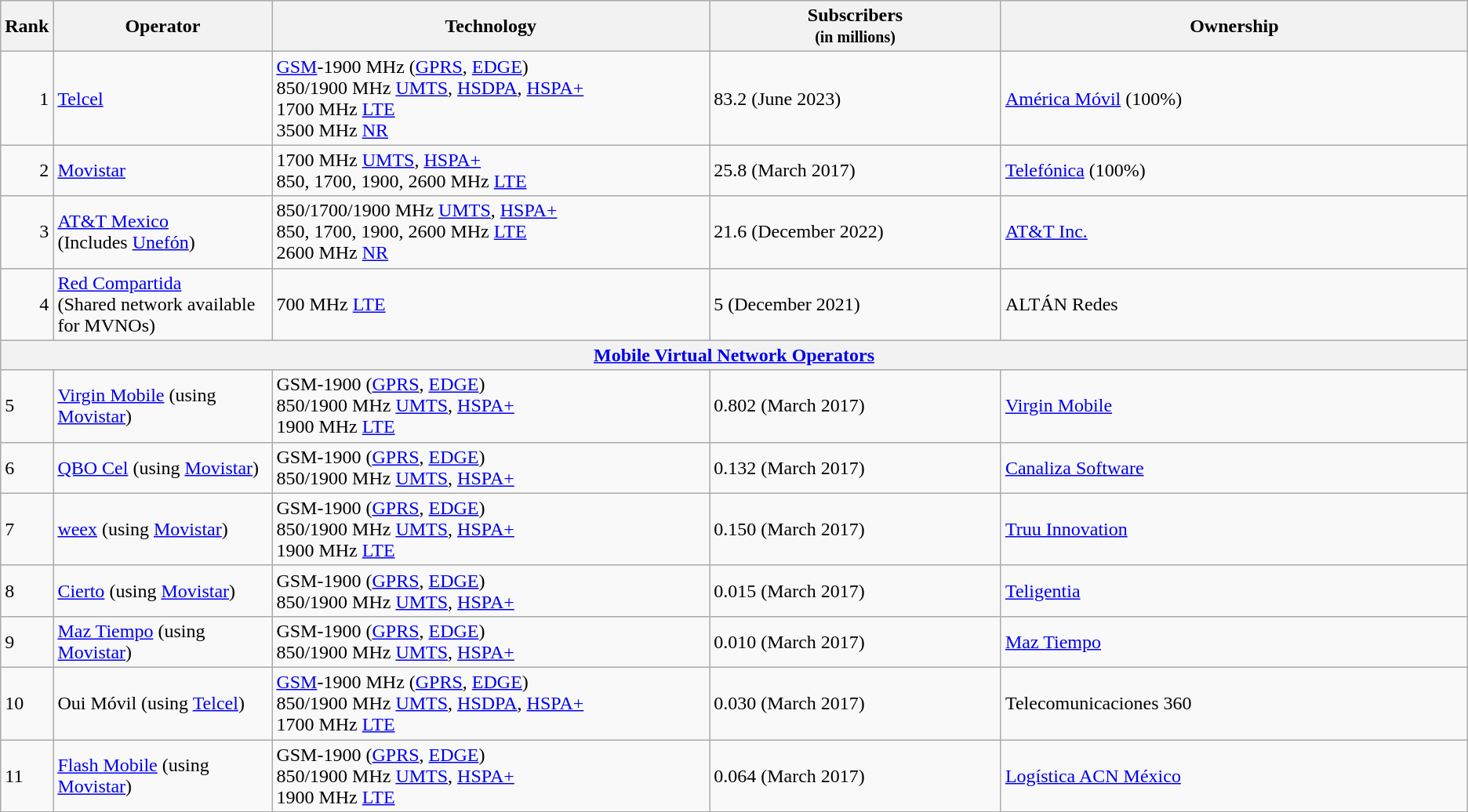<table class="wikitable">
<tr>
<th style="width:3%;">Rank</th>
<th style="width:15%;">Operator</th>
<th style="width:30%;">Technology</th>
<th style="width:20%;">Subscribers<br><small>(in millions)</small></th>
<th style="width:32%;">Ownership</th>
</tr>
<tr>
<td align=right>1</td>
<td><a href='#'>Telcel</a></td>
<td><a href='#'>GSM</a>-1900 MHz (<a href='#'>GPRS</a>, <a href='#'>EDGE</a>)<br>850/1900 MHz <a href='#'>UMTS</a>, <a href='#'>HSDPA</a>, <a href='#'>HSPA+</a><br>1700 MHz <a href='#'>LTE</a><br> 3500 MHz <a href='#'>NR</a></td>
<td>83.2 (June 2023)</td>
<td><a href='#'>América Móvil</a> (100%)</td>
</tr>
<tr>
<td align=right>2</td>
<td><a href='#'>Movistar</a></td>
<td>1700 MHz <a href='#'>UMTS</a>, <a href='#'>HSPA+</a><br>850, 1700, 1900, 2600 MHz <a href='#'>LTE</a></td>
<td>25.8 (March 2017)</td>
<td><a href='#'>Telefónica</a> (100%)</td>
</tr>
<tr>
<td align=right>3</td>
<td><a href='#'>AT&T Mexico</a><br>(Includes <a href='#'>Unefón</a>)</td>
<td>850/1700/1900 MHz <a href='#'>UMTS</a>, <a href='#'>HSPA+</a><br>850, 1700, 1900, 2600 MHz <a href='#'>LTE</a><br> 2600 MHz <a href='#'>NR</a></td>
<td>21.6 (December 2022)</td>
<td><a href='#'>AT&T Inc.</a></td>
</tr>
<tr>
<td align=right>4</td>
<td><a href='#'>Red Compartida</a><br>(Shared network available for MVNOs)</td>
<td>700 MHz <a href='#'>LTE</a></td>
<td>5 (December 2021)</td>
<td>ALTÁN Redes</td>
</tr>
<tr>
<th colspan="5"><a href='#'>Mobile Virtual Network Operators</a></th>
</tr>
<tr>
<td>5</td>
<td><a href='#'>Virgin Mobile</a> (using <a href='#'>Movistar</a>)</td>
<td>GSM-1900 (<a href='#'>GPRS</a>, <a href='#'>EDGE</a>)<br>850/1900 MHz <a href='#'>UMTS</a>, <a href='#'>HSPA+</a><br>1900 MHz <a href='#'>LTE</a></td>
<td>0.802 (March 2017)</td>
<td><a href='#'>Virgin Mobile</a></td>
</tr>
<tr>
<td>6</td>
<td><a href='#'>QBO Cel</a> (using <a href='#'>Movistar</a>)</td>
<td>GSM-1900 (<a href='#'>GPRS</a>, <a href='#'>EDGE</a>)<br>850/1900 MHz <a href='#'>UMTS</a>, <a href='#'>HSPA+</a></td>
<td>0.132 (March 2017)</td>
<td><a href='#'>Canaliza Software</a></td>
</tr>
<tr>
<td>7</td>
<td><a href='#'>weex</a> (using <a href='#'>Movistar</a>)</td>
<td>GSM-1900 (<a href='#'>GPRS</a>, <a href='#'>EDGE</a>)<br>850/1900 MHz <a href='#'>UMTS</a>, <a href='#'>HSPA+</a><br>1900 MHz <a href='#'>LTE</a></td>
<td>0.150 (March 2017)</td>
<td><a href='#'>Truu Innovation</a></td>
</tr>
<tr>
<td>8</td>
<td><a href='#'>Cierto</a> (using <a href='#'>Movistar</a>)</td>
<td>GSM-1900 (<a href='#'>GPRS</a>, <a href='#'>EDGE</a>)<br>850/1900 MHz <a href='#'>UMTS</a>, <a href='#'>HSPA+</a></td>
<td>0.015 (March 2017)</td>
<td><a href='#'>Teligentia</a></td>
</tr>
<tr>
<td>9</td>
<td><a href='#'>Maz Tiempo</a> (using <a href='#'>Movistar</a>)</td>
<td>GSM-1900 (<a href='#'>GPRS</a>, <a href='#'>EDGE</a>)<br>850/1900 MHz <a href='#'>UMTS</a>, <a href='#'>HSPA+</a></td>
<td>0.010 (March 2017)</td>
<td><a href='#'>Maz Tiempo</a></td>
</tr>
<tr>
<td>10</td>
<td>Oui Móvil (using <a href='#'>Telcel</a>)</td>
<td><a href='#'>GSM</a>-1900 MHz (<a href='#'>GPRS</a>, <a href='#'>EDGE</a>)<br>850/1900 MHz <a href='#'>UMTS</a>, <a href='#'>HSDPA</a>, <a href='#'>HSPA+</a><br>1700 MHz <a href='#'>LTE</a></td>
<td>0.030 (March 2017)</td>
<td>Telecomunicaciones 360</td>
</tr>
<tr>
<td>11</td>
<td><a href='#'>Flash Mobile</a> (using <a href='#'>Movistar</a>)</td>
<td>GSM-1900 (<a href='#'>GPRS</a>, <a href='#'>EDGE</a>)<br>850/1900 MHz <a href='#'>UMTS</a>, <a href='#'>HSPA+</a><br>1900 MHz <a href='#'>LTE</a></td>
<td>0.064 (March 2017)</td>
<td><a href='#'>Logística ACN México</a></td>
</tr>
</table>
